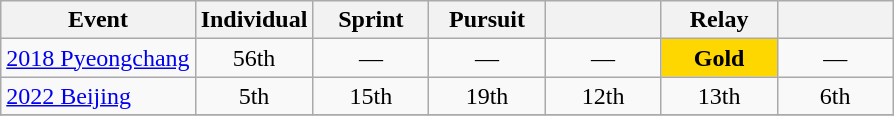<table class="wikitable" style="text-align: center;">
<tr ">
<th>Event</th>
<th style="width:70px;">Individual</th>
<th style="width:70px;">Sprint</th>
<th style="width:70px;">Pursuit</th>
<th style="width:70px;"></th>
<th style="width:70px;">Relay</th>
<th style="width:70px;"></th>
</tr>
<tr>
<td align=left> <a href='#'>2018 Pyeongchang</a></td>
<td>56th</td>
<td>—</td>
<td>—</td>
<td>—</td>
<td style="background:gold"><strong>Gold</strong></td>
<td>—</td>
</tr>
<tr>
<td align=left> <a href='#'>2022 Beijing</a></td>
<td>5th</td>
<td>15th</td>
<td>19th</td>
<td>12th</td>
<td>13th</td>
<td>6th</td>
</tr>
<tr>
</tr>
</table>
